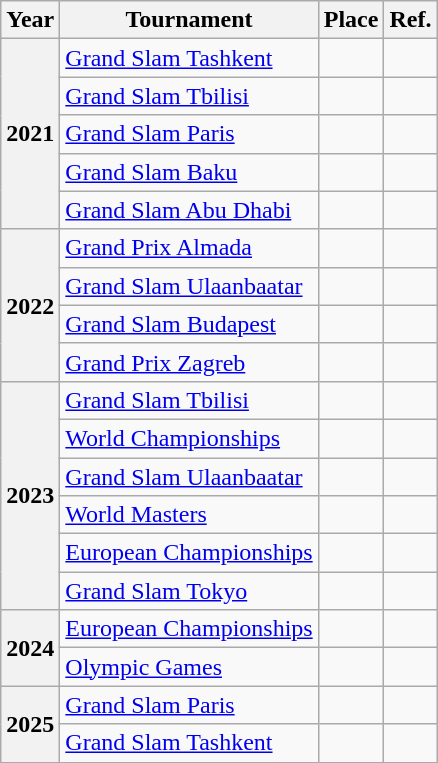<table class="wikitable sortable" style="text-align:center;">
<tr>
<th>Year</th>
<th>Tournament</th>
<th>Place</th>
<th>Ref.</th>
</tr>
<tr>
<th rowspan=5>2021</th>
<td align=left><a href='#'>Grand Slam Tashkent</a></td>
<td></td>
<td></td>
</tr>
<tr>
<td align=left><a href='#'>Grand Slam Tbilisi</a></td>
<td></td>
<td></td>
</tr>
<tr>
<td align=left><a href='#'>Grand Slam Paris</a></td>
<td></td>
<td></td>
</tr>
<tr>
<td align=left><a href='#'>Grand Slam Baku</a></td>
<td></td>
<td></td>
</tr>
<tr>
<td align=left><a href='#'>Grand Slam Abu Dhabi</a></td>
<td></td>
<td></td>
</tr>
<tr>
<th rowspan=4>2022</th>
<td align=left><a href='#'>Grand Prix Almada</a></td>
<td></td>
<td></td>
</tr>
<tr>
<td align=left><a href='#'>Grand Slam Ulaanbaatar</a></td>
<td></td>
<td></td>
</tr>
<tr>
<td align=left><a href='#'>Grand Slam Budapest</a></td>
<td></td>
<td></td>
</tr>
<tr>
<td align=left><a href='#'>Grand Prix Zagreb</a></td>
<td></td>
<td></td>
</tr>
<tr>
<th rowspan=6>2023</th>
<td align=left><a href='#'>Grand Slam Tbilisi</a></td>
<td></td>
<td></td>
</tr>
<tr>
<td align=left><a href='#'>World Championships</a></td>
<td></td>
<td></td>
</tr>
<tr>
<td align=left><a href='#'>Grand Slam Ulaanbaatar</a></td>
<td></td>
<td></td>
</tr>
<tr>
<td align=left><a href='#'>World Masters</a></td>
<td></td>
<td></td>
</tr>
<tr>
<td align=left><a href='#'>European Championships</a></td>
<td></td>
<td></td>
</tr>
<tr>
<td align=left><a href='#'>Grand Slam Tokyo</a></td>
<td></td>
<td></td>
</tr>
<tr>
<th rowspan=2>2024</th>
<td align=left><a href='#'>European Championships</a></td>
<td></td>
<td></td>
</tr>
<tr>
<td align=left><a href='#'>Olympic Games</a></td>
<td></td>
<td></td>
</tr>
<tr>
<th rowspan=2>2025</th>
<td align=left><a href='#'>Grand Slam Paris</a></td>
<td></td>
<td></td>
</tr>
<tr>
<td align=left><a href='#'>Grand Slam Tashkent</a></td>
<td></td>
<td></td>
</tr>
</table>
